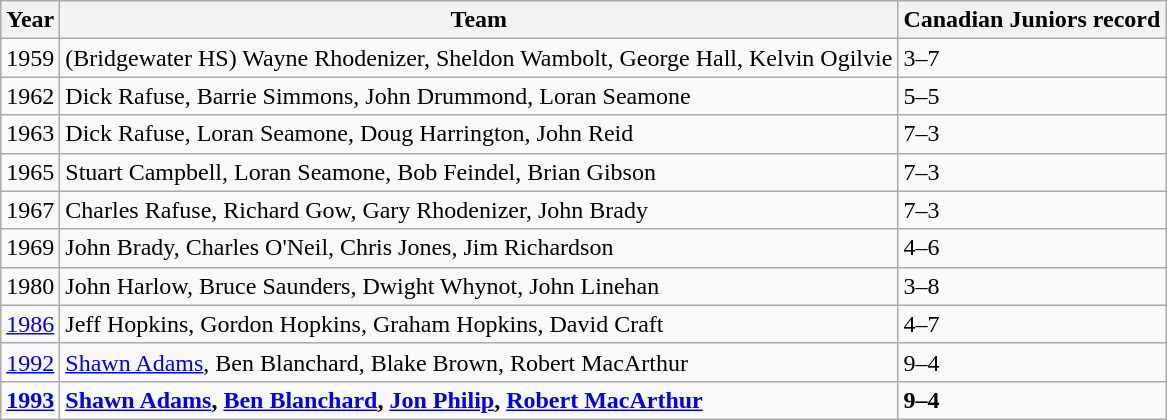<table class="wikitable">
<tr>
<th>Year</th>
<th>Team</th>
<th>Canadian Juniors record</th>
</tr>
<tr>
<td>1959</td>
<td>(Bridgewater HS) Wayne Rhodenizer, Sheldon Wambolt, George Hall, Kelvin Ogilvie</td>
<td>3–7</td>
</tr>
<tr>
<td>1962</td>
<td>Dick Rafuse, Barrie Simmons, John Drummond, Loran Seamone</td>
<td>5–5</td>
</tr>
<tr>
<td>1963</td>
<td>Dick Rafuse, Loran Seamone, Doug Harrington, John Reid</td>
<td>7–3</td>
</tr>
<tr>
<td>1965</td>
<td>Stuart Campbell, Loran Seamone, Bob Feindel, Brian Gibson</td>
<td>7–3</td>
</tr>
<tr>
<td>1967</td>
<td>Charles Rafuse, Richard Gow, Gary Rhodenizer, John Brady</td>
<td>7–3</td>
</tr>
<tr>
<td>1969</td>
<td>John Brady, Charles O'Neil, Chris Jones, Jim Richardson</td>
<td>4–6</td>
</tr>
<tr>
<td>1980</td>
<td>John Harlow, Bruce Saunders, Dwight Whynot, John Linehan</td>
<td>3–8</td>
</tr>
<tr>
<td><a href='#'>1986</a></td>
<td>Jeff Hopkins, Gordon Hopkins, Graham Hopkins, David Craft</td>
<td>4–7</td>
</tr>
<tr>
<td><a href='#'>1992</a></td>
<td><a href='#'>Shawn Adams</a>, Ben Blanchard, Blake Brown, Robert MacArthur</td>
<td>9–4</td>
</tr>
<tr>
<td><strong><a href='#'>1993</a></strong></td>
<td><strong><a href='#'>Shawn Adams</a>, <a href='#'>Ben Blanchard</a>, <a href='#'>Jon Philip</a>, <a href='#'>Robert MacArthur</a></strong></td>
<td><strong>9–4</strong></td>
</tr>
</table>
